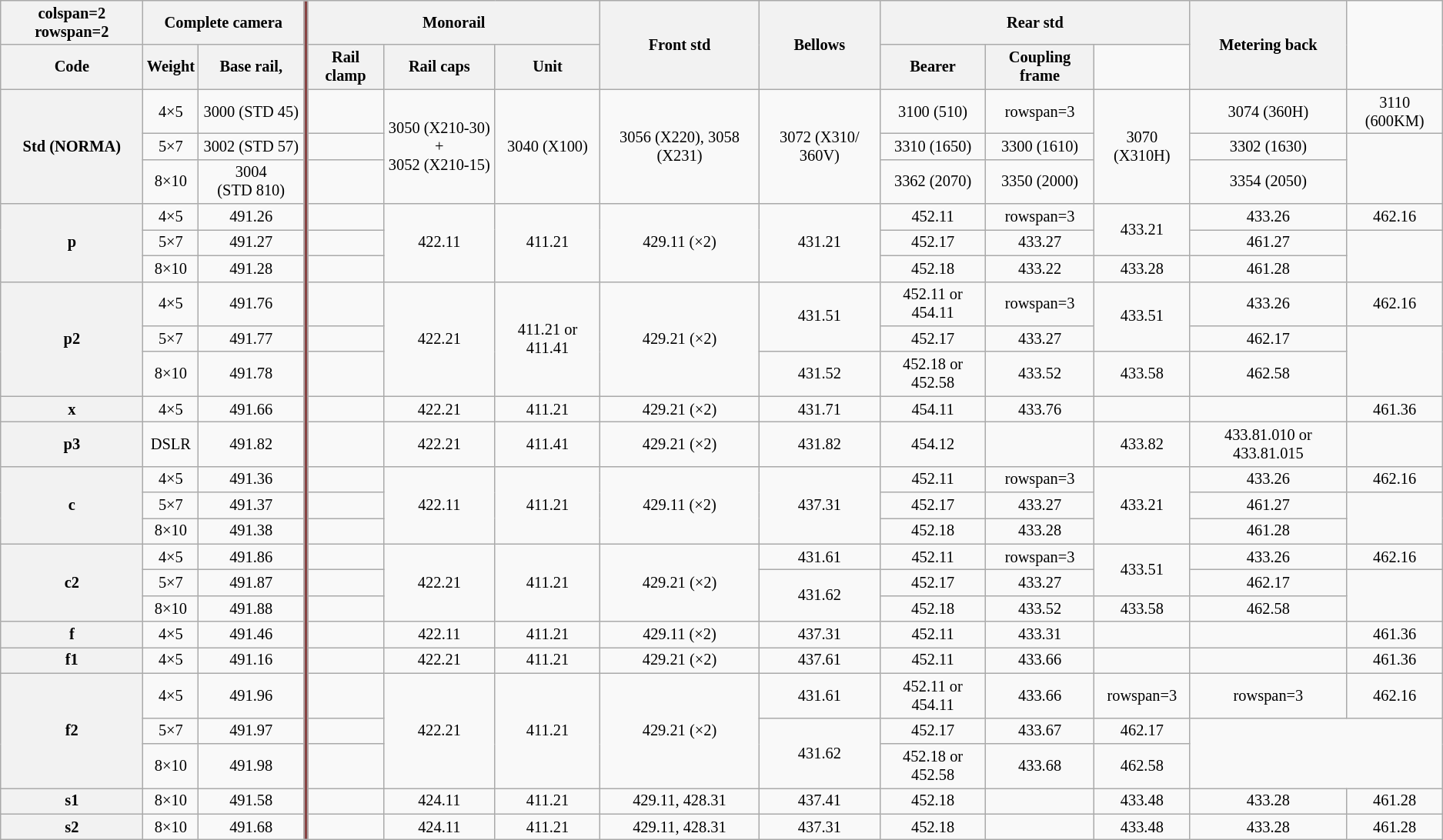<table class="wikitable" style="font-size:85%;text-align:center;">
<tr>
<th>colspan=2 rowspan=2 </th>
<th colspan=2>Complete camera</th>
<td rowspan=26 style="font-size:20%;background:#844;"> </td>
<th colspan=3>Monorail</th>
<th rowspan=2>Front std</th>
<th rowspan=2>Bellows</th>
<th colspan=3>Rear std</th>
<th rowspan=2>Metering back</th>
</tr>
<tr>
<th>Code</th>
<th>Weight</th>
<th>Base rail,<br></th>
<th>Rail clamp</th>
<th>Rail caps</th>
<th>Unit</th>
<th>Bearer</th>
<th>Coupling frame</th>
</tr>
<tr>
<th rowspan=3>Std (NORMA)</th>
<td>4×5</td>
<td>3000 (STD 45)</td>
<td></td>
<td rowspan=3>3050 (X210-30) +<br>3052 (X210-15)</td>
<td rowspan=3>3040 (X100)</td>
<td rowspan=3>3056 (X220), 3058 (X231)</td>
<td rowspan=3>3072 (X310/ 360V)</td>
<td>3100 (510)</td>
<td>rowspan=3 </td>
<td rowspan=3>3070 (X310H)</td>
<td>3074 (360H)</td>
<td>3110 (600KM)</td>
</tr>
<tr>
<td>5×7</td>
<td>3002 (STD 57)</td>
<td></td>
<td>3310 (1650)</td>
<td>3300 (1610)</td>
<td>3302 (1630)</td>
</tr>
<tr>
<td>8×10</td>
<td>3004 (STD 810)</td>
<td></td>
<td>3362 (2070)</td>
<td>3350 (2000)</td>
<td>3354 (2050)</td>
</tr>
<tr>
<th rowspan=3>p</th>
<td>4×5</td>
<td>491.26</td>
<td></td>
<td rowspan=3>422.11</td>
<td rowspan=3>411.21</td>
<td rowspan=3>429.11 (×2)</td>
<td rowspan=3>431.21</td>
<td>452.11</td>
<td>rowspan=3 </td>
<td rowspan=2>433.21</td>
<td>433.26</td>
<td>462.16</td>
</tr>
<tr>
<td>5×7</td>
<td>491.27</td>
<td></td>
<td>452.17</td>
<td>433.27</td>
<td>461.27</td>
</tr>
<tr>
<td>8×10</td>
<td>491.28</td>
<td></td>
<td>452.18</td>
<td>433.22</td>
<td>433.28</td>
<td>461.28</td>
</tr>
<tr>
<th rowspan=3>p2</th>
<td>4×5</td>
<td>491.76</td>
<td></td>
<td rowspan=3>422.21</td>
<td rowspan=3>411.21 or 411.41</td>
<td rowspan=3>429.21 (×2)</td>
<td rowspan=2>431.51</td>
<td>452.11 or 454.11</td>
<td>rowspan=3 </td>
<td rowspan=2>433.51</td>
<td>433.26</td>
<td>462.16</td>
</tr>
<tr>
<td>5×7</td>
<td>491.77</td>
<td></td>
<td>452.17</td>
<td>433.27</td>
<td>462.17</td>
</tr>
<tr>
<td>8×10</td>
<td>491.78</td>
<td></td>
<td>431.52</td>
<td>452.18 or 452.58</td>
<td>433.52</td>
<td>433.58</td>
<td>462.58</td>
</tr>
<tr>
<th>x</th>
<td>4×5</td>
<td>491.66</td>
<td></td>
<td>422.21</td>
<td>411.21</td>
<td>429.21 (×2)</td>
<td>431.71</td>
<td>454.11</td>
<td>433.76</td>
<td></td>
<td></td>
<td>461.36</td>
</tr>
<tr>
<th>p3</th>
<td>DSLR</td>
<td>491.82</td>
<td></td>
<td>422.21</td>
<td>411.41</td>
<td>429.21 (×2)</td>
<td>431.82</td>
<td>454.12</td>
<td></td>
<td>433.82</td>
<td>433.81.010 or 433.81.015</td>
<td></td>
</tr>
<tr>
<th rowspan=3>c</th>
<td>4×5</td>
<td>491.36</td>
<td></td>
<td rowspan=3>422.11</td>
<td rowspan=3>411.21</td>
<td rowspan=3>429.11 (×2)</td>
<td rowspan=3>437.31</td>
<td>452.11</td>
<td>rowspan=3 </td>
<td rowspan=3>433.21</td>
<td>433.26</td>
<td>462.16</td>
</tr>
<tr>
<td>5×7</td>
<td>491.37</td>
<td></td>
<td>452.17</td>
<td>433.27</td>
<td>461.27</td>
</tr>
<tr>
<td>8×10</td>
<td>491.38</td>
<td></td>
<td>452.18</td>
<td>433.28</td>
<td>461.28</td>
</tr>
<tr>
<th rowspan=3>c2</th>
<td>4×5</td>
<td>491.86</td>
<td></td>
<td rowspan=3>422.21</td>
<td rowspan=3>411.21</td>
<td rowspan=3>429.21 (×2)</td>
<td>431.61</td>
<td>452.11</td>
<td>rowspan=3 </td>
<td rowspan=2>433.51</td>
<td>433.26</td>
<td>462.16</td>
</tr>
<tr>
<td>5×7</td>
<td>491.87</td>
<td></td>
<td rowspan=2>431.62</td>
<td>452.17</td>
<td>433.27</td>
<td>462.17</td>
</tr>
<tr>
<td>8×10</td>
<td>491.88</td>
<td></td>
<td>452.18</td>
<td>433.52</td>
<td>433.58</td>
<td>462.58</td>
</tr>
<tr>
<th>f</th>
<td>4×5</td>
<td>491.46</td>
<td></td>
<td>422.11</td>
<td>411.21</td>
<td>429.11 (×2)</td>
<td>437.31</td>
<td>452.11</td>
<td>433.31</td>
<td></td>
<td></td>
<td>461.36</td>
</tr>
<tr>
<th>f1</th>
<td>4×5</td>
<td>491.16</td>
<td></td>
<td>422.21</td>
<td>411.21</td>
<td>429.21 (×2)</td>
<td>437.61</td>
<td>452.11</td>
<td>433.66</td>
<td></td>
<td></td>
<td>461.36</td>
</tr>
<tr>
<th rowspan=3>f2</th>
<td>4×5</td>
<td>491.96</td>
<td></td>
<td rowspan=3>422.21</td>
<td rowspan=3>411.21</td>
<td rowspan=3>429.21 (×2)</td>
<td>431.61</td>
<td>452.11 or 454.11</td>
<td>433.66</td>
<td>rowspan=3 </td>
<td>rowspan=3 </td>
<td>462.16</td>
</tr>
<tr>
<td>5×7</td>
<td>491.97</td>
<td></td>
<td rowspan=2>431.62</td>
<td>452.17</td>
<td>433.67</td>
<td>462.17</td>
</tr>
<tr>
<td>8×10</td>
<td>491.98</td>
<td></td>
<td>452.18 or 452.58</td>
<td>433.68</td>
<td>462.58</td>
</tr>
<tr>
<th>s1</th>
<td>8×10</td>
<td>491.58</td>
<td></td>
<td>424.11</td>
<td>411.21</td>
<td>429.11, 428.31</td>
<td>437.41</td>
<td>452.18</td>
<td></td>
<td>433.48</td>
<td>433.28</td>
<td>461.28</td>
</tr>
<tr>
<th>s2</th>
<td>8×10</td>
<td>491.68</td>
<td></td>
<td>424.11</td>
<td>411.21</td>
<td>429.11, 428.31</td>
<td>437.31</td>
<td>452.18</td>
<td></td>
<td>433.48</td>
<td>433.28</td>
<td>461.28</td>
</tr>
</table>
